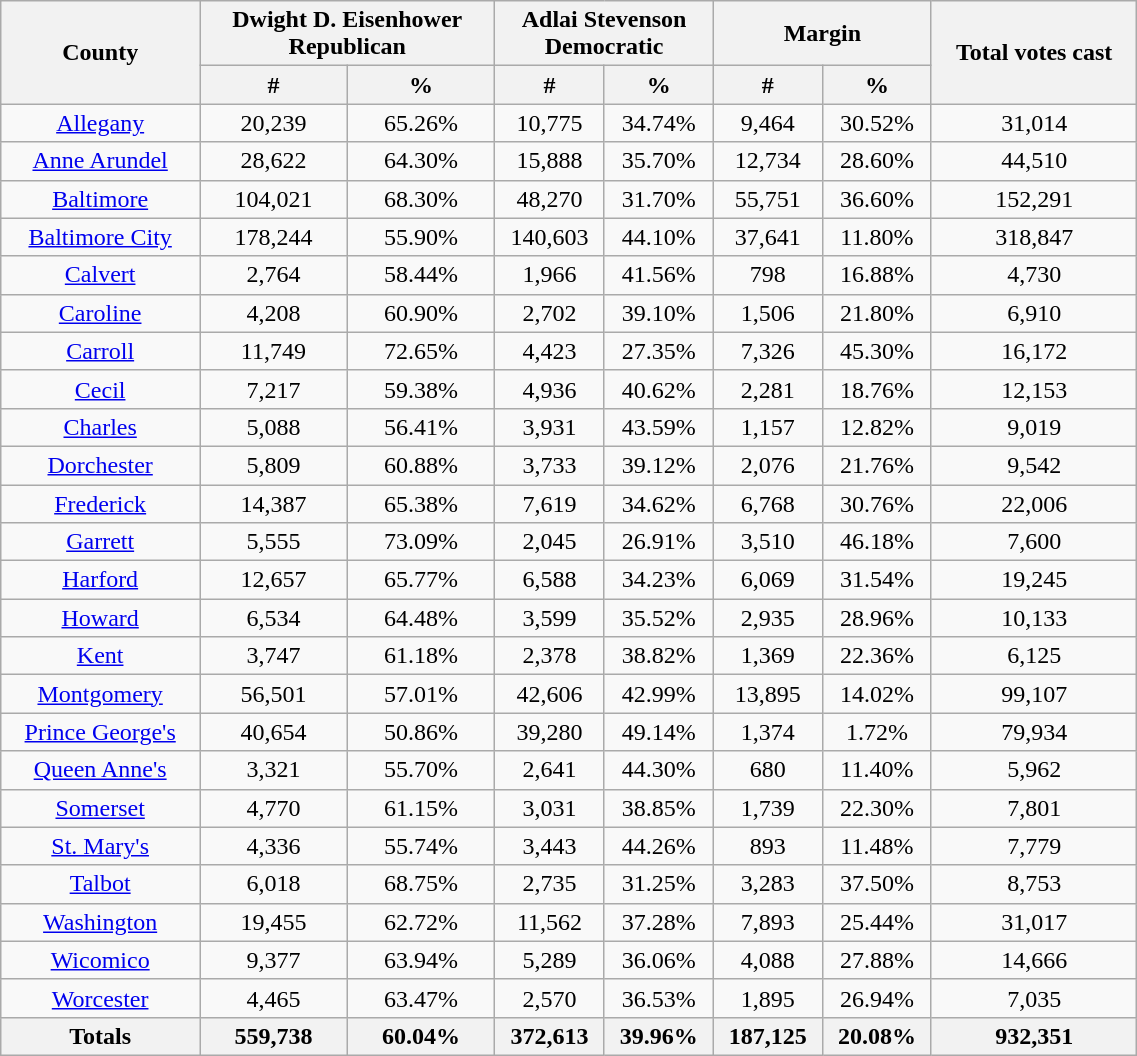<table width="60%"  class="wikitable sortable" style="text-align:center">
<tr>
<th style="text-align:center;" rowspan="2">County</th>
<th style="text-align:center;" colspan="2">Dwight D. Eisenhower<br>Republican</th>
<th style="text-align:center;" colspan="2">Adlai Stevenson<br>Democratic</th>
<th style="text-align:center;" colspan="2">Margin</th>
<th style="text-align:center;" rowspan="2">Total votes cast</th>
</tr>
<tr>
<th style="text-align:center;" data-sort-type="number">#</th>
<th style="text-align:center;" data-sort-type="number">%</th>
<th style="text-align:center;" data-sort-type="number">#</th>
<th style="text-align:center;" data-sort-type="number">%</th>
<th style="text-align:center;" data-sort-type="number">#</th>
<th style="text-align:center;" data-sort-type="number">%</th>
</tr>
<tr style="text-align:center;">
<td><a href='#'>Allegany</a></td>
<td>20,239</td>
<td>65.26%</td>
<td>10,775</td>
<td>34.74%</td>
<td>9,464</td>
<td>30.52%</td>
<td>31,014</td>
</tr>
<tr style="text-align:center;">
<td><a href='#'>Anne Arundel</a></td>
<td>28,622</td>
<td>64.30%</td>
<td>15,888</td>
<td>35.70%</td>
<td>12,734</td>
<td>28.60%</td>
<td>44,510</td>
</tr>
<tr style="text-align:center;">
<td><a href='#'>Baltimore</a></td>
<td>104,021</td>
<td>68.30%</td>
<td>48,270</td>
<td>31.70%</td>
<td>55,751</td>
<td>36.60%</td>
<td>152,291</td>
</tr>
<tr style="text-align:center;">
<td><a href='#'>Baltimore City</a></td>
<td>178,244</td>
<td>55.90%</td>
<td>140,603</td>
<td>44.10%</td>
<td>37,641</td>
<td>11.80%</td>
<td>318,847</td>
</tr>
<tr style="text-align:center;">
<td><a href='#'>Calvert</a></td>
<td>2,764</td>
<td>58.44%</td>
<td>1,966</td>
<td>41.56%</td>
<td>798</td>
<td>16.88%</td>
<td>4,730</td>
</tr>
<tr style="text-align:center;">
<td><a href='#'>Caroline</a></td>
<td>4,208</td>
<td>60.90%</td>
<td>2,702</td>
<td>39.10%</td>
<td>1,506</td>
<td>21.80%</td>
<td>6,910</td>
</tr>
<tr style="text-align:center;">
<td><a href='#'>Carroll</a></td>
<td>11,749</td>
<td>72.65%</td>
<td>4,423</td>
<td>27.35%</td>
<td>7,326</td>
<td>45.30%</td>
<td>16,172</td>
</tr>
<tr style="text-align:center;">
<td><a href='#'>Cecil</a></td>
<td>7,217</td>
<td>59.38%</td>
<td>4,936</td>
<td>40.62%</td>
<td>2,281</td>
<td>18.76%</td>
<td>12,153</td>
</tr>
<tr style="text-align:center;">
<td><a href='#'>Charles</a></td>
<td>5,088</td>
<td>56.41%</td>
<td>3,931</td>
<td>43.59%</td>
<td>1,157</td>
<td>12.82%</td>
<td>9,019</td>
</tr>
<tr style="text-align:center;">
<td><a href='#'>Dorchester</a></td>
<td>5,809</td>
<td>60.88%</td>
<td>3,733</td>
<td>39.12%</td>
<td>2,076</td>
<td>21.76%</td>
<td>9,542</td>
</tr>
<tr style="text-align:center;">
<td><a href='#'>Frederick</a></td>
<td>14,387</td>
<td>65.38%</td>
<td>7,619</td>
<td>34.62%</td>
<td>6,768</td>
<td>30.76%</td>
<td>22,006</td>
</tr>
<tr style="text-align:center;">
<td><a href='#'>Garrett</a></td>
<td>5,555</td>
<td>73.09%</td>
<td>2,045</td>
<td>26.91%</td>
<td>3,510</td>
<td>46.18%</td>
<td>7,600</td>
</tr>
<tr style="text-align:center;">
<td><a href='#'>Harford</a></td>
<td>12,657</td>
<td>65.77%</td>
<td>6,588</td>
<td>34.23%</td>
<td>6,069</td>
<td>31.54%</td>
<td>19,245</td>
</tr>
<tr style="text-align:center;">
<td><a href='#'>Howard</a></td>
<td>6,534</td>
<td>64.48%</td>
<td>3,599</td>
<td>35.52%</td>
<td>2,935</td>
<td>28.96%</td>
<td>10,133</td>
</tr>
<tr style="text-align:center;">
<td><a href='#'>Kent</a></td>
<td>3,747</td>
<td>61.18%</td>
<td>2,378</td>
<td>38.82%</td>
<td>1,369</td>
<td>22.36%</td>
<td>6,125</td>
</tr>
<tr style="text-align:center;">
<td><a href='#'>Montgomery</a></td>
<td>56,501</td>
<td>57.01%</td>
<td>42,606</td>
<td>42.99%</td>
<td>13,895</td>
<td>14.02%</td>
<td>99,107</td>
</tr>
<tr style="text-align:center;">
<td><a href='#'>Prince George's</a></td>
<td>40,654</td>
<td>50.86%</td>
<td>39,280</td>
<td>49.14%</td>
<td>1,374</td>
<td>1.72%</td>
<td>79,934</td>
</tr>
<tr style="text-align:center;">
<td><a href='#'>Queen Anne's</a></td>
<td>3,321</td>
<td>55.70%</td>
<td>2,641</td>
<td>44.30%</td>
<td>680</td>
<td>11.40%</td>
<td>5,962</td>
</tr>
<tr style="text-align:center;">
<td><a href='#'>Somerset</a></td>
<td>4,770</td>
<td>61.15%</td>
<td>3,031</td>
<td>38.85%</td>
<td>1,739</td>
<td>22.30%</td>
<td>7,801</td>
</tr>
<tr style="text-align:center;">
<td><a href='#'>St. Mary's</a></td>
<td>4,336</td>
<td>55.74%</td>
<td>3,443</td>
<td>44.26%</td>
<td>893</td>
<td>11.48%</td>
<td>7,779</td>
</tr>
<tr style="text-align:center;">
<td><a href='#'>Talbot</a></td>
<td>6,018</td>
<td>68.75%</td>
<td>2,735</td>
<td>31.25%</td>
<td>3,283</td>
<td>37.50%</td>
<td>8,753</td>
</tr>
<tr style="text-align:center;">
<td><a href='#'>Washington</a></td>
<td>19,455</td>
<td>62.72%</td>
<td>11,562</td>
<td>37.28%</td>
<td>7,893</td>
<td>25.44%</td>
<td>31,017</td>
</tr>
<tr style="text-align:center;">
<td><a href='#'>Wicomico</a></td>
<td>9,377</td>
<td>63.94%</td>
<td>5,289</td>
<td>36.06%</td>
<td>4,088</td>
<td>27.88%</td>
<td>14,666</td>
</tr>
<tr style="text-align:center;">
<td><a href='#'>Worcester</a></td>
<td>4,465</td>
<td>63.47%</td>
<td>2,570</td>
<td>36.53%</td>
<td>1,895</td>
<td>26.94%</td>
<td>7,035</td>
</tr>
<tr style="text-align:center;">
<th>Totals</th>
<th>559,738</th>
<th>60.04%</th>
<th>372,613</th>
<th>39.96%</th>
<th>187,125</th>
<th>20.08%</th>
<th>932,351</th>
</tr>
</table>
